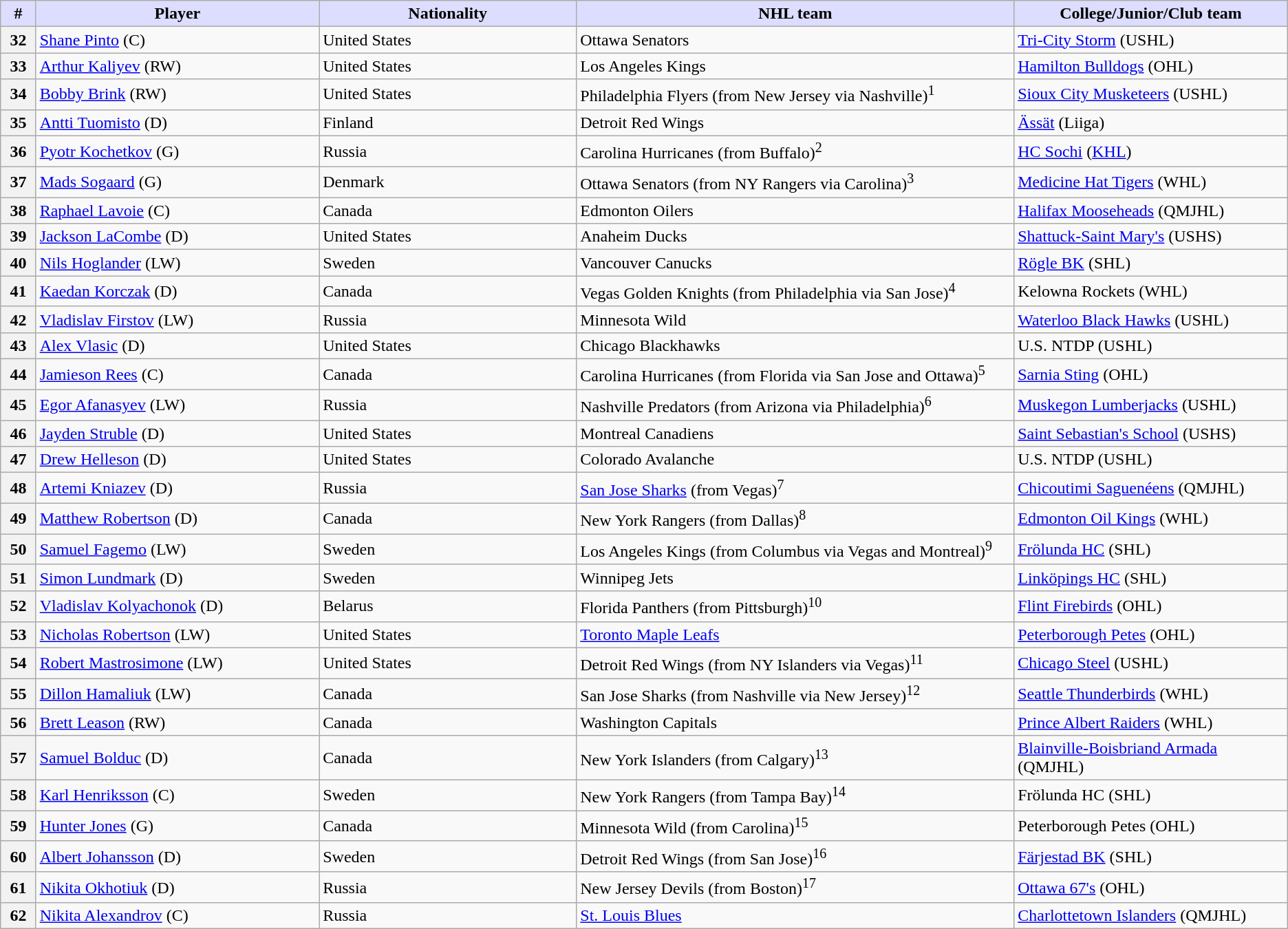<table class="wikitable">
<tr>
<th style="background:#ddf; width:2.75%;">#</th>
<th style="background:#ddf; width:22.0%;">Player</th>
<th style="background:#ddf; width:20.0%;">Nationality</th>
<th style="background:#ddf; width:34.0%;">NHL team</th>
<th style="background:#ddf; width:100.0%;">College/Junior/Club team</th>
</tr>
<tr>
<th>32</th>
<td><a href='#'>Shane Pinto</a> (C)</td>
<td> United States</td>
<td>Ottawa Senators</td>
<td><a href='#'>Tri-City Storm</a> (USHL)</td>
</tr>
<tr>
<th>33</th>
<td><a href='#'>Arthur Kaliyev</a> (RW)</td>
<td> United States</td>
<td>Los Angeles Kings</td>
<td><a href='#'>Hamilton Bulldogs</a> (OHL)</td>
</tr>
<tr>
<th>34</th>
<td><a href='#'>Bobby Brink</a> (RW)</td>
<td> United States</td>
<td>Philadelphia Flyers (from New Jersey via Nashville)<sup>1</sup></td>
<td><a href='#'>Sioux City Musketeers</a> (USHL)</td>
</tr>
<tr>
<th>35</th>
<td><a href='#'>Antti Tuomisto</a> (D)</td>
<td> Finland</td>
<td>Detroit Red Wings</td>
<td><a href='#'>Ässät</a> (Liiga)</td>
</tr>
<tr>
<th>36</th>
<td><a href='#'>Pyotr Kochetkov</a> (G)</td>
<td> Russia</td>
<td>Carolina Hurricanes (from Buffalo)<sup>2</sup></td>
<td><a href='#'>HC Sochi</a> (<a href='#'>KHL</a>)</td>
</tr>
<tr>
<th>37</th>
<td><a href='#'>Mads Sogaard</a> (G)</td>
<td> Denmark</td>
<td>Ottawa Senators (from NY Rangers via Carolina)<sup>3</sup></td>
<td><a href='#'>Medicine Hat Tigers</a> (WHL)</td>
</tr>
<tr>
<th>38</th>
<td><a href='#'>Raphael Lavoie</a> (C)</td>
<td> Canada</td>
<td>Edmonton Oilers</td>
<td><a href='#'>Halifax Mooseheads</a> (QMJHL)</td>
</tr>
<tr>
<th>39</th>
<td><a href='#'>Jackson LaCombe</a> (D)</td>
<td> United States</td>
<td>Anaheim Ducks</td>
<td><a href='#'>Shattuck-Saint Mary's</a> (USHS)</td>
</tr>
<tr>
<th>40</th>
<td><a href='#'>Nils Hoglander</a> (LW)</td>
<td> Sweden</td>
<td>Vancouver Canucks</td>
<td><a href='#'>Rögle BK</a> (SHL)</td>
</tr>
<tr>
<th>41</th>
<td><a href='#'>Kaedan Korczak</a> (D)</td>
<td> Canada</td>
<td>Vegas Golden Knights (from Philadelphia via San Jose)<sup>4</sup></td>
<td>Kelowna Rockets (WHL)</td>
</tr>
<tr>
<th>42</th>
<td><a href='#'>Vladislav Firstov</a> (LW)</td>
<td> Russia</td>
<td>Minnesota Wild</td>
<td><a href='#'>Waterloo Black Hawks</a> (USHL)</td>
</tr>
<tr>
<th>43</th>
<td><a href='#'>Alex Vlasic</a> (D)</td>
<td> United States</td>
<td>Chicago Blackhawks</td>
<td>U.S. NTDP (USHL)</td>
</tr>
<tr>
<th>44</th>
<td><a href='#'>Jamieson Rees</a> (C)</td>
<td> Canada</td>
<td>Carolina Hurricanes (from Florida via San Jose and Ottawa)<sup>5</sup></td>
<td><a href='#'>Sarnia Sting</a> (OHL)</td>
</tr>
<tr>
<th>45</th>
<td><a href='#'>Egor Afanasyev</a> (LW)</td>
<td> Russia</td>
<td>Nashville Predators (from Arizona via Philadelphia)<sup>6</sup></td>
<td><a href='#'>Muskegon Lumberjacks</a> (USHL)</td>
</tr>
<tr>
<th>46</th>
<td><a href='#'>Jayden Struble</a> (D)</td>
<td> United States</td>
<td>Montreal Canadiens</td>
<td><a href='#'>Saint Sebastian's School</a> (USHS)</td>
</tr>
<tr>
<th>47</th>
<td><a href='#'>Drew Helleson</a> (D)</td>
<td> United States</td>
<td>Colorado Avalanche</td>
<td>U.S. NTDP (USHL)</td>
</tr>
<tr>
<th>48</th>
<td><a href='#'>Artemi Kniazev</a> (D)</td>
<td> Russia</td>
<td><a href='#'>San Jose Sharks</a> (from Vegas)<sup>7</sup></td>
<td><a href='#'>Chicoutimi Saguenéens</a> (QMJHL)</td>
</tr>
<tr>
<th>49</th>
<td><a href='#'>Matthew Robertson</a> (D)</td>
<td> Canada</td>
<td>New York Rangers (from Dallas)<sup>8</sup></td>
<td><a href='#'>Edmonton Oil Kings</a> (WHL)</td>
</tr>
<tr>
<th>50</th>
<td><a href='#'>Samuel Fagemo</a> (LW)</td>
<td> Sweden</td>
<td>Los Angeles Kings (from Columbus via Vegas and Montreal)<sup>9</sup></td>
<td><a href='#'>Frölunda HC</a> (SHL)</td>
</tr>
<tr>
<th>51</th>
<td><a href='#'>Simon Lundmark</a> (D)</td>
<td> Sweden</td>
<td>Winnipeg Jets</td>
<td><a href='#'>Linköpings HC</a> (SHL)</td>
</tr>
<tr>
<th>52</th>
<td><a href='#'>Vladislav Kolyachonok</a> (D)</td>
<td> Belarus</td>
<td>Florida Panthers (from Pittsburgh)<sup>10</sup></td>
<td><a href='#'>Flint Firebirds</a> (OHL)</td>
</tr>
<tr>
<th>53</th>
<td><a href='#'>Nicholas Robertson</a> (LW)</td>
<td> United States</td>
<td><a href='#'>Toronto Maple Leafs</a></td>
<td><a href='#'>Peterborough Petes</a> (OHL)</td>
</tr>
<tr>
<th>54</th>
<td><a href='#'>Robert Mastrosimone</a> (LW)</td>
<td> United States</td>
<td>Detroit Red Wings (from NY Islanders via Vegas)<sup>11</sup></td>
<td><a href='#'>Chicago Steel</a> (USHL)</td>
</tr>
<tr>
<th>55</th>
<td><a href='#'>Dillon Hamaliuk</a> (LW)</td>
<td> Canada</td>
<td>San Jose Sharks (from Nashville via New Jersey)<sup>12</sup></td>
<td><a href='#'>Seattle Thunderbirds</a> (WHL)</td>
</tr>
<tr>
<th>56</th>
<td><a href='#'>Brett Leason</a> (RW)</td>
<td> Canada</td>
<td>Washington Capitals</td>
<td><a href='#'>Prince Albert Raiders</a> (WHL)</td>
</tr>
<tr>
<th>57</th>
<td><a href='#'>Samuel Bolduc</a> (D)</td>
<td> Canada</td>
<td>New York Islanders (from Calgary)<sup>13</sup></td>
<td><a href='#'>Blainville-Boisbriand Armada</a> (QMJHL)</td>
</tr>
<tr>
<th>58</th>
<td><a href='#'>Karl Henriksson</a> (C)</td>
<td> Sweden</td>
<td>New York Rangers (from Tampa Bay)<sup>14</sup></td>
<td>Frölunda HC (SHL)</td>
</tr>
<tr>
<th>59</th>
<td><a href='#'>Hunter Jones</a> (G)</td>
<td> Canada</td>
<td>Minnesota Wild (from Carolina)<sup>15</sup></td>
<td>Peterborough Petes (OHL)</td>
</tr>
<tr>
<th>60</th>
<td><a href='#'>Albert Johansson</a> (D)</td>
<td> Sweden</td>
<td>Detroit Red Wings (from San Jose)<sup>16</sup></td>
<td><a href='#'>Färjestad BK</a> (SHL)</td>
</tr>
<tr>
<th>61</th>
<td><a href='#'>Nikita Okhotiuk</a> (D)</td>
<td> Russia</td>
<td>New Jersey Devils (from Boston)<sup>17</sup></td>
<td><a href='#'>Ottawa 67's</a> (OHL)</td>
</tr>
<tr>
<th>62</th>
<td><a href='#'>Nikita Alexandrov</a> (C)</td>
<td> Russia</td>
<td><a href='#'>St. Louis Blues</a></td>
<td><a href='#'>Charlottetown Islanders</a> (QMJHL)</td>
</tr>
</table>
